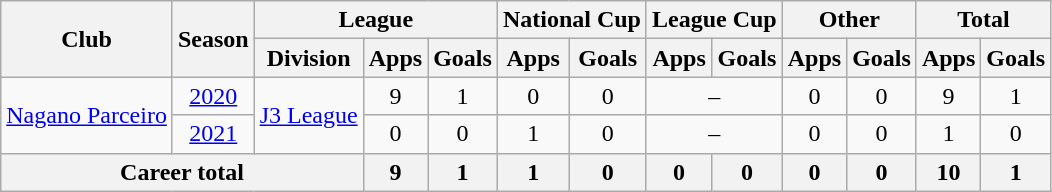<table class="wikitable" style="text-align: center">
<tr>
<th rowspan="2">Club</th>
<th rowspan="2">Season</th>
<th colspan="3">League</th>
<th colspan="2">National Cup</th>
<th colspan="2">League Cup</th>
<th colspan="2">Other</th>
<th colspan="2">Total</th>
</tr>
<tr>
<th>Division</th>
<th>Apps</th>
<th>Goals</th>
<th>Apps</th>
<th>Goals</th>
<th>Apps</th>
<th>Goals</th>
<th>Apps</th>
<th>Goals</th>
<th>Apps</th>
<th>Goals</th>
</tr>
<tr>
<td rowspan="2"><a href='#'>Nagano Parceiro</a></td>
<td><a href='#'>2020</a></td>
<td rowspan="2"><a href='#'>J3 League</a></td>
<td>9</td>
<td>1</td>
<td>0</td>
<td>0</td>
<td colspan="2">–</td>
<td>0</td>
<td>0</td>
<td>9</td>
<td>1</td>
</tr>
<tr>
<td><a href='#'>2021</a></td>
<td>0</td>
<td>0</td>
<td>1</td>
<td>0</td>
<td colspan="2">–</td>
<td>0</td>
<td>0</td>
<td>1</td>
<td>0</td>
</tr>
<tr>
<th colspan=3>Career total</th>
<th>9</th>
<th>1</th>
<th>1</th>
<th>0</th>
<th>0</th>
<th>0</th>
<th>0</th>
<th>0</th>
<th>10</th>
<th>1</th>
</tr>
</table>
